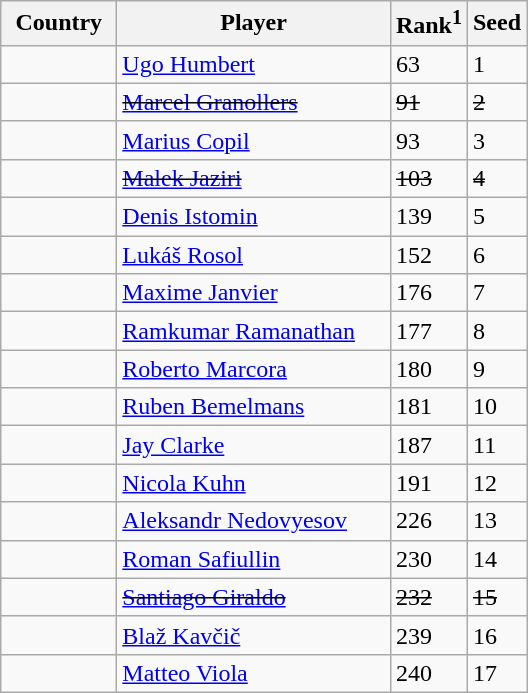<table class="sortable wikitable">
<tr>
<th width="70">Country</th>
<th width="175">Player</th>
<th>Rank<sup>1</sup></th>
<th>Seed</th>
</tr>
<tr>
<td></td>
<td><a href='#'>Ugo Humbert</a></td>
<td>63</td>
<td>1</td>
</tr>
<tr>
<td><s></s></td>
<td><s><a href='#'>Marcel Granollers</a></s></td>
<td><s>91</s></td>
<td><s>2</s></td>
</tr>
<tr>
<td></td>
<td><a href='#'>Marius Copil</a></td>
<td>93</td>
<td>3</td>
</tr>
<tr>
<td><s></s></td>
<td><s><a href='#'>Malek Jaziri</a></s></td>
<td><s>103</s></td>
<td><s>4</s></td>
</tr>
<tr>
<td></td>
<td><a href='#'>Denis Istomin</a></td>
<td>139</td>
<td>5</td>
</tr>
<tr>
<td></td>
<td><a href='#'>Lukáš Rosol</a></td>
<td>152</td>
<td>6</td>
</tr>
<tr>
<td></td>
<td><a href='#'>Maxime Janvier</a></td>
<td>176</td>
<td>7</td>
</tr>
<tr>
<td></td>
<td><a href='#'>Ramkumar Ramanathan</a></td>
<td>177</td>
<td>8</td>
</tr>
<tr>
<td></td>
<td><a href='#'>Roberto Marcora</a></td>
<td>180</td>
<td>9</td>
</tr>
<tr>
<td></td>
<td><a href='#'>Ruben Bemelmans</a></td>
<td>181</td>
<td>10</td>
</tr>
<tr>
<td></td>
<td><a href='#'>Jay Clarke</a></td>
<td>187</td>
<td>11</td>
</tr>
<tr>
<td></td>
<td><a href='#'>Nicola Kuhn</a></td>
<td>191</td>
<td>12</td>
</tr>
<tr>
<td></td>
<td><a href='#'>Aleksandr Nedovyesov</a></td>
<td>226</td>
<td>13</td>
</tr>
<tr>
<td></td>
<td><a href='#'>Roman Safiullin</a></td>
<td>230</td>
<td>14</td>
</tr>
<tr>
<td><s></s></td>
<td><s><a href='#'>Santiago Giraldo</a></s></td>
<td><s>232</s></td>
<td><s>15</s></td>
</tr>
<tr>
<td></td>
<td><a href='#'>Blaž Kavčič</a></td>
<td>239</td>
<td>16</td>
</tr>
<tr>
<td></td>
<td><a href='#'>Matteo Viola</a></td>
<td>240</td>
<td>17</td>
</tr>
</table>
